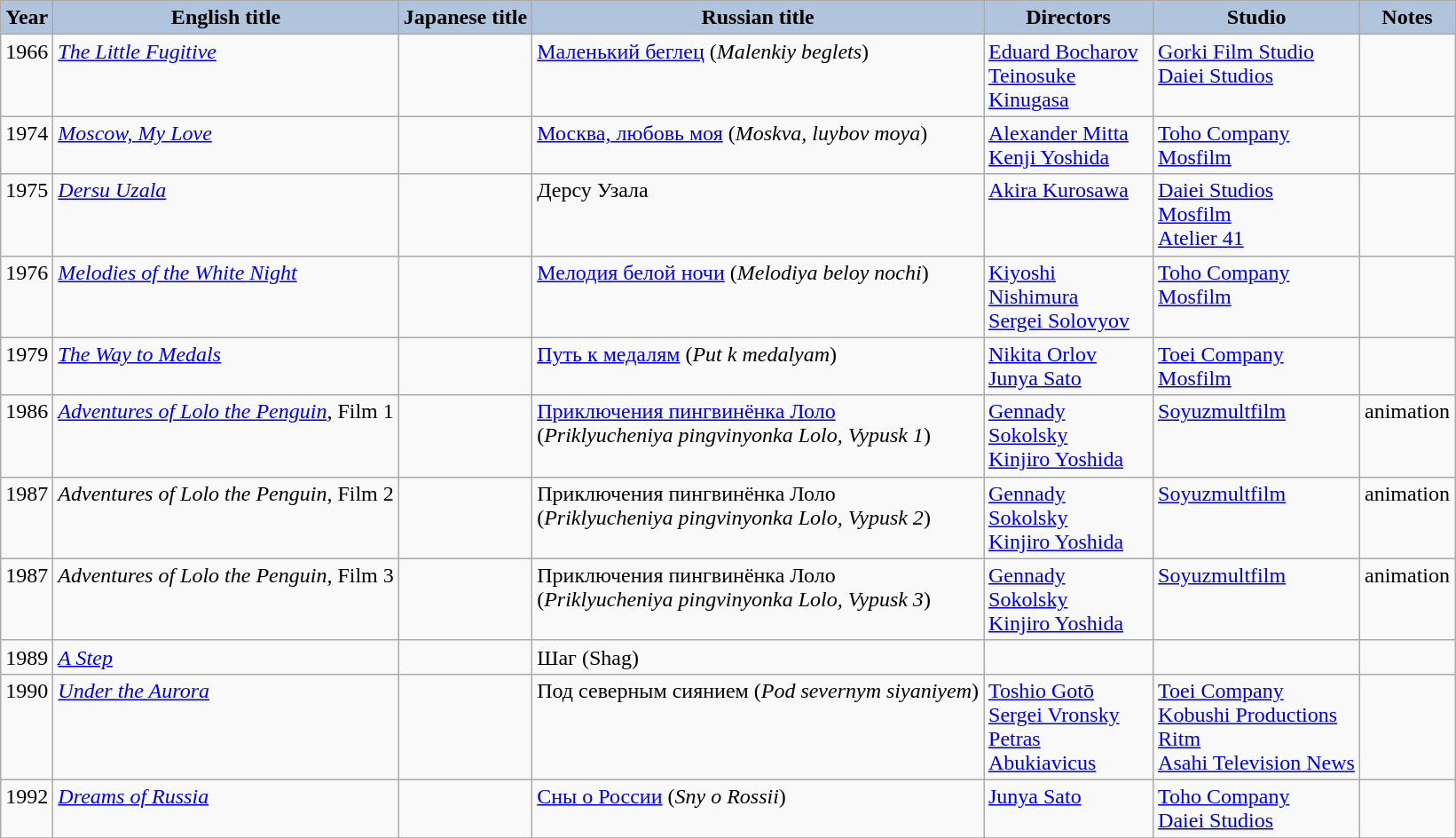<table class="wikitable">
<tr>
<th style="background:#b0c4de;" "width:34px; align=center">Year</th>
<th style="background:#b0c4de; ;">English title</th>
<th style="background:#b0c4de; ;">Japanese title</th>
<th style="background:#b0c4de; ">Russian title</th>
<th style="background:#b0c4de; width:120px;">Directors</th>
<th style="background:#b0c4de;">Studio</th>
<th style="background:#B0C4DE;">Notes</th>
</tr>
<tr valign="top">
<td style="text-align:center;">1966</td>
<td><em><a href='#'>The Little Fugitive</a></em></td>
<td></td>
<td><a href='#'>Маленький беглец</a> (<em>Malenkiy beglets</em>)</td>
<td><a href='#'>Eduard Bocharov</a> <br> <a href='#'>Teinosuke Kinugasa</a></td>
<td><a href='#'>Gorki Film Studio</a> <br> <a href='#'>Daiei Studios</a></td>
<td></td>
</tr>
<tr valign="top">
<td style="text-align:center;">1974</td>
<td><em><a href='#'>Moscow, My Love</a></em></td>
<td></td>
<td><a href='#'>Москва, любовь моя</a> (<em>Moskva, luybov moya</em>)</td>
<td><a href='#'>Alexander Mitta</a> <br> <a href='#'>Kenji Yoshida</a></td>
<td><a href='#'>Toho Company</a> <br> <a href='#'>Mosfilm</a></td>
<td></td>
</tr>
<tr valign="top">
<td style="text-align:center;">1975</td>
<td><em><a href='#'>Dersu Uzala</a></em></td>
<td></td>
<td>Дерсу Узала</td>
<td><a href='#'>Akira Kurosawa</a></td>
<td><a href='#'>Daiei Studios</a> <br> <a href='#'>Mosfilm</a> <br> <a href='#'>Atelier 41</a></td>
<td></td>
</tr>
<tr valign="top">
<td style="text-align:center;">1976</td>
<td><em><a href='#'>Melodies of the White Night</a></em></td>
<td></td>
<td><a href='#'>Мелодия белой ночи</a> (<em>Melodiya beloy nochi</em>)</td>
<td><a href='#'>Kiyoshi Nishimura</a> <br> <a href='#'>Sergei Solovyov</a></td>
<td><a href='#'>Toho Company</a> <br> <a href='#'>Mosfilm</a></td>
<td></td>
</tr>
<tr valign="top">
<td style="text-align:center;">1979</td>
<td><em><a href='#'>The Way to Medals</a></em></td>
<td></td>
<td><a href='#'>Путь к медалям</a> (<em>Put k medalyam</em>)</td>
<td><a href='#'>Nikita Orlov</a> <br> <a href='#'>Junya Sato</a></td>
<td><a href='#'>Toei Company</a> <br> <a href='#'>Mosfilm</a></td>
<td></td>
</tr>
<tr valign="top">
<td style="text-align:center;">1986</td>
<td><em><a href='#'>Adventures of Lolo the Penguin</a>,</em> Film 1</td>
<td></td>
<td><a href='#'>Приключения пингвинёнка Лоло</a> <br> (<em>Priklyucheniya pingvinyonka Lolo, Vypusk 1</em>)</td>
<td><a href='#'>Gennady Sokolsky</a> <br> <a href='#'>Kinjiro Yoshida</a></td>
<td><a href='#'>Soyuzmultfilm</a></td>
<td>animation</td>
</tr>
<tr valign="top">
<td style="text-align:center;">1987</td>
<td><em>Adventures of Lolo the Penguin,</em> Film 2</td>
<td></td>
<td>Приключения пингвинёнка Лоло <br>  (<em>Priklyucheniya pingvinyonka Lolo, Vypusk 2</em>)</td>
<td><a href='#'>Gennady Sokolsky</a> <br> <a href='#'>Kinjiro Yoshida</a></td>
<td><a href='#'>Soyuzmultfilm</a></td>
<td>animation</td>
</tr>
<tr valign="top">
<td style="text-align:center;">1987</td>
<td><em>Adventures of Lolo the Penguin, </em> Film 3</td>
<td></td>
<td>Приключения пингвинёнка Лоло <br>  (<em>Priklyucheniya pingvinyonka Lolo, Vypusk 3</em>)</td>
<td><a href='#'>Gennady Sokolsky</a> <br> <a href='#'>Kinjiro Yoshida</a></td>
<td><a href='#'>Soyuzmultfilm</a></td>
<td>animation</td>
</tr>
<tr valign="top">
<td style="text-align:center;">1989</td>
<td><em><a href='#'>A Step</a></em></td>
<td></td>
<td>Шаг (Shag)</td>
<td></td>
<td></td>
<td></td>
</tr>
<tr valign="top">
<td style="text-align:center;">1990</td>
<td><em><a href='#'>Under the Aurora</a></em></td>
<td></td>
<td>Под северным сиянием (<em>Pod severnym siyaniyem</em>)</td>
<td><a href='#'>Toshio Gotō</a> <br> <a href='#'>Sergei Vronsky</a> <br> <a href='#'>Petras Abukiavicus</a></td>
<td><a href='#'>Toei Company</a> <br> <a href='#'>Kobushi Productions</a> <br> <a href='#'>Ritm</a> <br> <a href='#'>Asahi Television News</a></td>
<td></td>
</tr>
<tr valign="top">
<td style="text-align:center;">1992</td>
<td><em><a href='#'>Dreams of Russia</a></em></td>
<td></td>
<td><a href='#'>Сны о России</a> (<em>Sny o Rossii</em>)</td>
<td><a href='#'>Junya Sato</a></td>
<td><a href='#'>Toho Company</a> <br> <a href='#'>Daiei Studios</a></td>
<td></td>
</tr>
<tr>
</tr>
</table>
